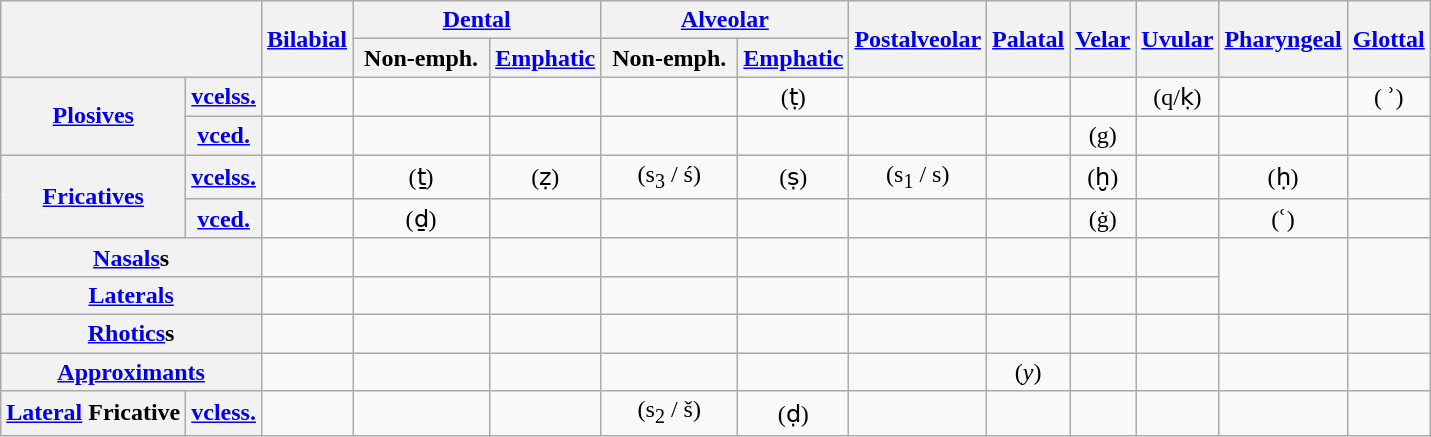<table class="wikitable" style="text-align: center;">
<tr>
<th rowspan="2" colspan="2" style=> </th>
<th rowspan="2" style=><a href='#'>Bilabial</a></th>
<th colspan="2" style=><a href='#'>Dental</a></th>
<th colspan="2" style=><a href='#'>Alveolar</a></th>
<th rowspan="2" style=><a href='#'>Postalveolar</a></th>
<th rowspan="2" style=><a href='#'>Palatal</a></th>
<th rowspan="2" style=><a href='#'>Velar</a></th>
<th rowspan="2" style=><a href='#'>Uvular</a></th>
<th rowspan="2" style=><a href='#'>Pharyngeal</a></th>
<th rowspan="2" style=><a href='#'>Glottal</a></th>
</tr>
<tr>
<th style=> Non-emph. </th>
<th style=><a href='#'>Emphatic</a></th>
<th style=> Non-emph. </th>
<th style=><a href='#'>Emphatic</a></th>
</tr>
<tr>
<th rowspan="2" style=><a href='#'>Plosives</a></th>
<th style=><a href='#'>vcelss.</a></th>
<td> </td>
<td> </td>
<td> </td>
<td></td>
<td> (ṭ)</td>
<td> </td>
<td> </td>
<td></td>
<td>(q/ḳ)</td>
<td> </td>
<td> ( ʾ)</td>
</tr>
<tr>
<th style=><a href='#'>vced.</a></th>
<td></td>
<td> </td>
<td> </td>
<td></td>
<td> </td>
<td> </td>
<td> </td>
<td> (g)</td>
<td> </td>
<td> </td>
<td> </td>
</tr>
<tr>
<th rowspan="2" style=><a href='#'>Fricatives</a></th>
<th style=><a href='#'>vcelss.</a></th>
<td></td>
<td> (ṯ)</td>
<td> (ẓ)</td>
<td> (s<sub>3</sub> / ś)</td>
<td> (ṣ)</td>
<td> (s<sub>1</sub> / s)</td>
<td> </td>
<td> (ḫ)</td>
<td> </td>
<td> (ḥ)</td>
<td></td>
</tr>
<tr>
<th style=><a href='#'>vced.</a></th>
<td> </td>
<td> (ḏ)</td>
<td> </td>
<td></td>
<td> </td>
<td> </td>
<td> </td>
<td> (ġ)</td>
<td> </td>
<td> (ʿ)</td>
<td> </td>
</tr>
<tr>
<th colspan="2" style=><a href='#'>Nasals</a>s</th>
<td></td>
<td> </td>
<td> </td>
<td></td>
<td> </td>
<td> </td>
<td> </td>
<td> </td>
<td> </td>
<td rowspan="2"> </td>
<td rowspan="2"> </td>
</tr>
<tr>
<th colspan="2" style=><a href='#'>Laterals</a></th>
<td> </td>
<td> </td>
<td> </td>
<td></td>
<td> </td>
<td> </td>
<td> </td>
<td> </td>
<td> </td>
</tr>
<tr>
<th colspan="2" style=><a href='#'>Rhotics</a>s</th>
<td> </td>
<td> </td>
<td> </td>
<td></td>
<td> </td>
<td> </td>
<td> </td>
<td> </td>
<td> </td>
<td> </td>
<td> </td>
</tr>
<tr>
<th colspan="2" style=><a href='#'>Approximants</a></th>
<td></td>
<td> </td>
<td> </td>
<td> </td>
<td> </td>
<td> </td>
<td> (<em>y</em>)</td>
<td> </td>
<td> </td>
<td> </td>
<td> </td>
</tr>
<tr>
<th style=><a href='#'>Lateral</a> Fricative</th>
<th style=><a href='#'>vcless.</a></th>
<td></td>
<td> </td>
<td> </td>
<td> (s<sub>2</sub> / š)</td>
<td> (ḍ)</td>
<td></td>
<td></td>
<td></td>
<td></td>
<td></td>
<td></td>
</tr>
</table>
